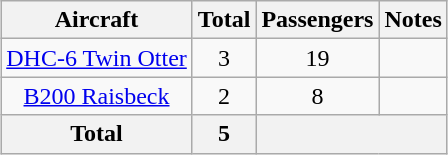<table class="wikitable" style="margin:1em auto; border-collapse:collapse;text-align:center">
<tr>
<th>Aircraft</th>
<th>Total</th>
<th>Passengers</th>
<th>Notes</th>
</tr>
<tr>
<td><a href='#'>DHC-6 Twin Otter</a></td>
<td>3</td>
<td>19</td>
<td></td>
</tr>
<tr>
<td><a href='#'>B200 Raisbeck</a></td>
<td>2</td>
<td>8</td>
<td></td>
</tr>
<tr>
<th>Total</th>
<th>5</th>
<th colspan="2"></th>
</tr>
</table>
